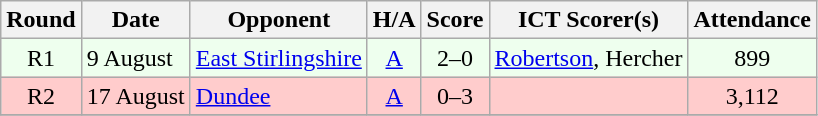<table class="wikitable" style="text-align:center">
<tr>
<th>Round</th>
<th>Date</th>
<th>Opponent</th>
<th>H/A</th>
<th>Score</th>
<th>ICT Scorer(s)</th>
<th>Attendance</th>
</tr>
<tr bgcolor=#EEFFEE>
<td>R1</td>
<td align=left>9 August</td>
<td align=left><a href='#'>East Stirlingshire</a></td>
<td><a href='#'>A</a></td>
<td>2–0</td>
<td align=left><a href='#'>Robertson</a>, Hercher</td>
<td>899</td>
</tr>
<tr bgcolor=#FFCCCC>
<td>R2</td>
<td align=left>17 August</td>
<td align=left><a href='#'>Dundee</a></td>
<td><a href='#'>A</a></td>
<td>0–3</td>
<td align=left></td>
<td>3,112</td>
</tr>
<tr>
</tr>
</table>
